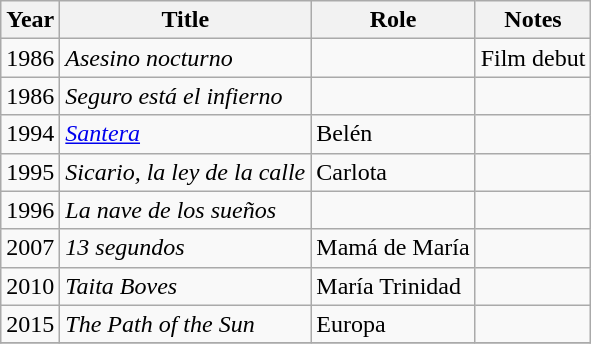<table class="wikitable sortable">
<tr>
<th>Year</th>
<th>Title</th>
<th>Role</th>
<th>Notes</th>
</tr>
<tr>
<td>1986</td>
<td><em>Asesino nocturno</em></td>
<td></td>
<td>Film debut</td>
</tr>
<tr>
<td>1986</td>
<td><em>Seguro está el infierno</em></td>
<td></td>
<td></td>
</tr>
<tr>
<td>1994</td>
<td><em><a href='#'>Santera</a></em></td>
<td>Belén</td>
<td></td>
</tr>
<tr>
<td>1995</td>
<td><em>Sicario, la ley de la calle</em></td>
<td>Carlota</td>
<td></td>
</tr>
<tr>
<td>1996</td>
<td><em>La nave de los sueños</em></td>
<td></td>
<td></td>
</tr>
<tr>
<td>2007</td>
<td><em>13 segundos</em></td>
<td>Mamá de María</td>
<td></td>
</tr>
<tr>
<td>2010</td>
<td><em>Taita Boves</em></td>
<td>María Trinidad</td>
<td></td>
</tr>
<tr>
<td>2015</td>
<td><em>The Path of the Sun</em></td>
<td>Europa</td>
<td></td>
</tr>
<tr>
</tr>
</table>
